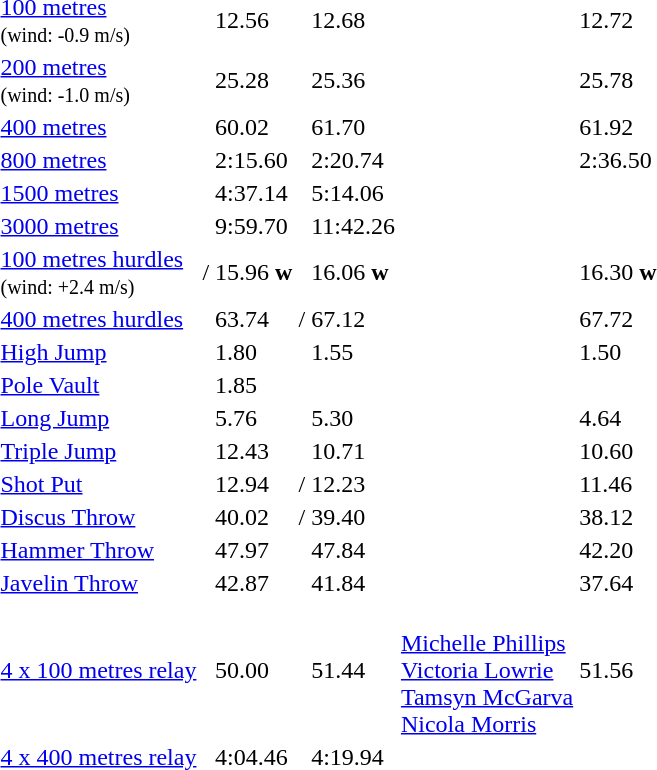<table>
<tr>
<td><a href='#'>100 metres</a> <br> <small>(wind: -0.9 m/s)</small></td>
<td></td>
<td>12.56</td>
<td></td>
<td>12.68</td>
<td></td>
<td>12.72</td>
</tr>
<tr>
<td><a href='#'>200 metres</a> <br> <small>(wind: -1.0 m/s)</small></td>
<td></td>
<td>25.28</td>
<td></td>
<td>25.36</td>
<td></td>
<td>25.78</td>
</tr>
<tr>
<td><a href='#'>400 metres</a></td>
<td></td>
<td>60.02</td>
<td></td>
<td>61.70</td>
<td></td>
<td>61.92</td>
</tr>
<tr>
<td><a href='#'>800 metres</a></td>
<td></td>
<td>2:15.60</td>
<td></td>
<td>2:20.74</td>
<td></td>
<td>2:36.50</td>
</tr>
<tr>
<td><a href='#'>1500 metres</a></td>
<td></td>
<td>4:37.14</td>
<td></td>
<td>5:14.06</td>
<td></td>
<td></td>
</tr>
<tr>
<td><a href='#'>3000 metres</a></td>
<td></td>
<td>9:59.70</td>
<td></td>
<td>11:42.26</td>
<td></td>
<td></td>
</tr>
<tr>
<td><a href='#'>100 metres hurdles</a> <br> <small>(wind: +2.4 m/s)</small></td>
<td>/</td>
<td>15.96 <strong>w</strong></td>
<td></td>
<td>16.06 <strong>w</strong></td>
<td></td>
<td>16.30 <strong>w</strong></td>
</tr>
<tr>
<td><a href='#'>400 metres hurdles</a></td>
<td></td>
<td>63.74</td>
<td>/</td>
<td>67.12</td>
<td></td>
<td>67.72</td>
</tr>
<tr>
<td><a href='#'>High Jump</a></td>
<td></td>
<td>1.80</td>
<td></td>
<td>1.55</td>
<td></td>
<td>1.50</td>
</tr>
<tr>
<td><a href='#'>Pole Vault</a></td>
<td></td>
<td>1.85</td>
<td></td>
<td></td>
<td></td>
<td></td>
</tr>
<tr>
<td><a href='#'>Long Jump</a></td>
<td></td>
<td>5.76</td>
<td></td>
<td>5.30</td>
<td></td>
<td>4.64</td>
</tr>
<tr>
<td><a href='#'>Triple Jump</a></td>
<td></td>
<td>12.43</td>
<td></td>
<td>10.71</td>
<td></td>
<td>10.60</td>
</tr>
<tr>
<td><a href='#'>Shot Put</a></td>
<td></td>
<td>12.94</td>
<td>/</td>
<td>12.23</td>
<td></td>
<td>11.46</td>
</tr>
<tr>
<td><a href='#'>Discus Throw</a></td>
<td></td>
<td>40.02</td>
<td>/</td>
<td>39.40</td>
<td></td>
<td>38.12</td>
</tr>
<tr>
<td><a href='#'>Hammer Throw</a></td>
<td></td>
<td>47.97</td>
<td></td>
<td>47.84</td>
<td></td>
<td>42.20</td>
</tr>
<tr>
<td><a href='#'>Javelin Throw</a></td>
<td></td>
<td>42.87</td>
<td></td>
<td>41.84</td>
<td></td>
<td>37.64</td>
</tr>
<tr>
<td><a href='#'>4 x 100 metres relay</a></td>
<td></td>
<td>50.00</td>
<td></td>
<td>51.44</td>
<td> <br> <a href='#'>Michelle Phillips</a> <br> <a href='#'>Victoria Lowrie</a> <br> <a href='#'>Tamsyn McGarva</a> <br> <a href='#'>Nicola Morris</a></td>
<td>51.56</td>
</tr>
<tr>
<td><a href='#'>4 x 400 metres relay</a></td>
<td></td>
<td>4:04.46</td>
<td></td>
<td>4:19.94</td>
<td></td>
<td></td>
</tr>
</table>
